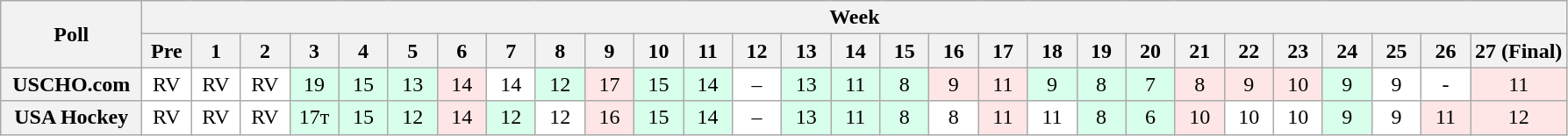<table class="wikitable" style="white-space:nowrap;">
<tr>
<th scope="col" width="100" rowspan="2">Poll</th>
<th colspan="28">Week</th>
</tr>
<tr>
<th scope="col" width="30">Pre</th>
<th scope="col" width="30">1</th>
<th scope="col" width="30">2</th>
<th scope="col" width="30">3</th>
<th scope="col" width="30">4</th>
<th scope="col" width="30">5</th>
<th scope="col" width="30">6</th>
<th scope="col" width="30">7</th>
<th scope="col" width="30">8</th>
<th scope="col" width="30">9</th>
<th scope="col" width="30">10</th>
<th scope="col" width="30">11</th>
<th scope="col" width="30">12</th>
<th scope="col" width="30">13</th>
<th scope="col" width="30">14</th>
<th scope="col" width="30">15</th>
<th scope="col" width="30">16</th>
<th scope="col" width="30">17</th>
<th scope="col" width="30">18</th>
<th scope="col" width="30">19</th>
<th scope="col" width="30">20</th>
<th scope="col" width="30">21</th>
<th scope="col" width="30">22</th>
<th scope="col" width="30">23</th>
<th scope="col" width="30">24</th>
<th scope="col" width="30">25</th>
<th scope="col" width="30">26</th>
<th scope="col" width="30">27 (Final)</th>
</tr>
<tr style="text-align:center;">
<th>USCHO.com</th>
<td bgcolor=FFFFFF>RV</td>
<td bgcolor=FFFFFF>RV</td>
<td bgcolor=FFFFFF>RV</td>
<td bgcolor=D8FFEB>19</td>
<td bgcolor=D8FFEB>15</td>
<td bgcolor=D8FFEB>13</td>
<td bgcolor=FFE6E6>14</td>
<td bgcolor=FFFFFF>14</td>
<td bgcolor=D8FFEB>12</td>
<td bgcolor=FFE6E6>17</td>
<td bgcolor=D8FFEB>15</td>
<td bgcolor=D8FFEB>14</td>
<td bgcolor=FFFFFF>–</td>
<td bgcolor=D8FFEB>13</td>
<td bgcolor=D8FFEB>11</td>
<td bgcolor=D8FFEB>8</td>
<td bgcolor=FFE6E6>9</td>
<td bgcolor=FFE6E6>11</td>
<td bgcolor=D8FFEB>9</td>
<td bgcolor=D8FFEB>8</td>
<td bgcolor=D8FFEB>7</td>
<td bgcolor=FFE6E6>8</td>
<td bgcolor=FFE6E6>9</td>
<td bgcolor=FFE6E6>10</td>
<td bgcolor=D8FFEB>9</td>
<td bgcolor=FFFFFF>9</td>
<td bgcolor=FFFFFF>-</td>
<td bgcolor=FFE6E6>11</td>
</tr>
<tr style="text-align:center;">
<th>USA Hockey</th>
<td bgcolor=FFFFFF>RV</td>
<td bgcolor=FFFFFF>RV</td>
<td bgcolor=FFFFFF>RV</td>
<td bgcolor=D8FFEB>17т</td>
<td bgcolor=D8FFEB>15</td>
<td bgcolor=D8FFEB>12</td>
<td bgcolor=FFE6E6>14</td>
<td bgcolor=D8FFEB>12</td>
<td bgcolor=FFFFFF>12</td>
<td bgcolor=FFE6E6>16</td>
<td bgcolor=D8FFEB>15</td>
<td bgcolor=D8FFEB>14</td>
<td bgcolor=FFFFFF>–</td>
<td bgcolor=D8FFEB>13</td>
<td bgcolor=D8FFEB>11</td>
<td bgcolor=D8FFEB>8</td>
<td bgcolor=FFFFFF>8</td>
<td bgcolor=FFE6E6>11</td>
<td bgcolor=FFFFFF>11</td>
<td bgcolor=D8FFEB>8</td>
<td bgcolor=D8FFEB>6</td>
<td bgcolor=FFE6E6>10</td>
<td bgcolor=FFFFFF>10</td>
<td bgcolor=FFFFFF>10</td>
<td bgcolor=D8FFEB>9</td>
<td bgcolor=FFFFFF>9</td>
<td bgcolor=FFE6E6>11</td>
<td bgcolor=FFE6E6>12</td>
</tr>
</table>
